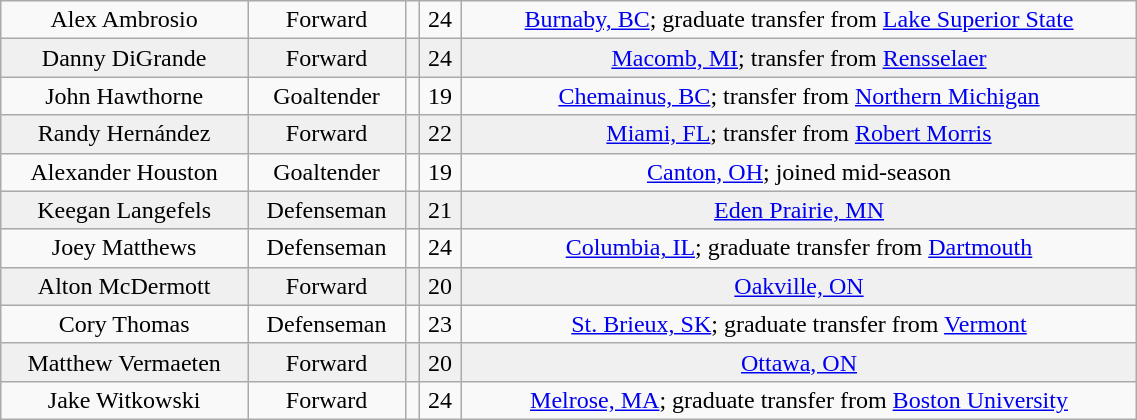<table class="wikitable" width="60%">
<tr align="center" bgcolor="">
<td>Alex Ambrosio</td>
<td>Forward</td>
<td></td>
<td>24</td>
<td><a href='#'>Burnaby, BC</a>; graduate transfer from <a href='#'>Lake Superior State</a></td>
</tr>
<tr align="center" bgcolor="f0f0f0">
<td>Danny DiGrande</td>
<td>Forward</td>
<td></td>
<td>24</td>
<td><a href='#'>Macomb, MI</a>; transfer from <a href='#'>Rensselaer</a></td>
</tr>
<tr align="center" bgcolor="">
<td>John Hawthorne</td>
<td>Goaltender</td>
<td></td>
<td>19</td>
<td><a href='#'>Chemainus, BC</a>; transfer from <a href='#'>Northern Michigan</a></td>
</tr>
<tr align="center" bgcolor="f0f0f0">
<td>Randy Hernández</td>
<td>Forward</td>
<td></td>
<td>22</td>
<td><a href='#'>Miami, FL</a>; transfer from <a href='#'>Robert Morris</a></td>
</tr>
<tr align="center" bgcolor="">
<td>Alexander Houston</td>
<td>Goaltender</td>
<td></td>
<td>19</td>
<td><a href='#'>Canton, OH</a>; joined mid-season</td>
</tr>
<tr align="center" bgcolor="f0f0f0">
<td>Keegan Langefels</td>
<td>Defenseman</td>
<td></td>
<td>21</td>
<td><a href='#'>Eden Prairie, MN</a></td>
</tr>
<tr align="center" bgcolor="">
<td>Joey Matthews</td>
<td>Defenseman</td>
<td></td>
<td>24</td>
<td><a href='#'>Columbia, IL</a>; graduate transfer from <a href='#'>Dartmouth</a></td>
</tr>
<tr align="center" bgcolor="f0f0f0">
<td>Alton McDermott</td>
<td>Forward</td>
<td></td>
<td>20</td>
<td><a href='#'>Oakville, ON</a></td>
</tr>
<tr align="center" bgcolor="">
<td>Cory Thomas</td>
<td>Defenseman</td>
<td></td>
<td>23</td>
<td><a href='#'>St. Brieux, SK</a>; graduate transfer from <a href='#'>Vermont</a></td>
</tr>
<tr align="center" bgcolor="f0f0f0">
<td>Matthew Vermaeten</td>
<td>Forward</td>
<td></td>
<td>20</td>
<td><a href='#'>Ottawa, ON</a></td>
</tr>
<tr align="center" bgcolor="">
<td>Jake Witkowski</td>
<td>Forward</td>
<td></td>
<td>24</td>
<td><a href='#'>Melrose, MA</a>; graduate transfer from <a href='#'>Boston University</a></td>
</tr>
</table>
